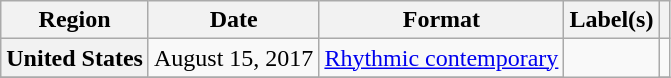<table class="wikitable sortable plainrowheaders">
<tr>
<th>Region</th>
<th>Date</th>
<th>Format</th>
<th>Label(s)</th>
<th></th>
</tr>
<tr>
<th scope="row">United States</th>
<td>August 15, 2017</td>
<td><a href='#'>Rhythmic contemporary</a></td>
<td rowspan="3"></td>
<td style="text-align:center;"></td>
</tr>
<tr>
</tr>
</table>
